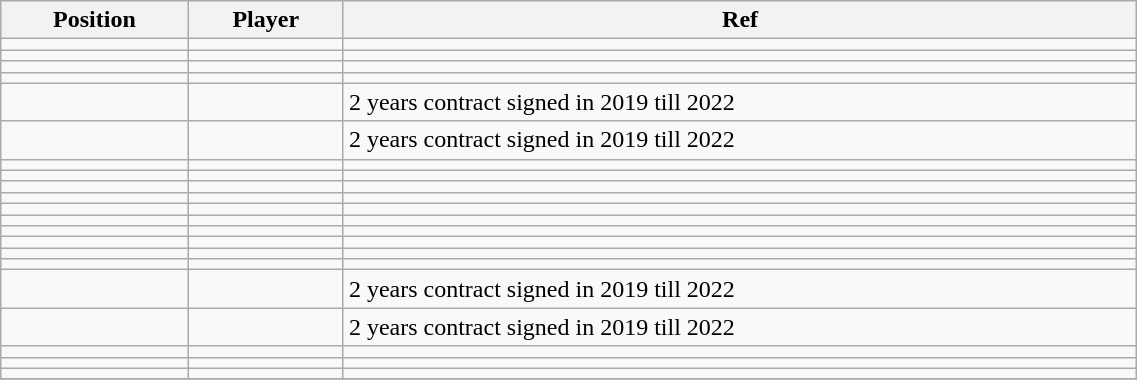<table class="wikitable sortable" style="width:60%; text-align:center; font-size:100%; text-align:left;">
<tr>
<th><strong>Position</strong></th>
<th><strong>Player</strong></th>
<th><strong>Ref</strong></th>
</tr>
<tr>
<td></td>
<td></td>
<td></td>
</tr>
<tr>
<td></td>
<td></td>
<td></td>
</tr>
<tr>
<td></td>
<td></td>
<td></td>
</tr>
<tr>
<td></td>
<td></td>
<td></td>
</tr>
<tr>
<td></td>
<td></td>
<td>2 years contract signed in 2019 till 2022 </td>
</tr>
<tr>
<td></td>
<td></td>
<td>2 years contract signed in 2019 till 2022 </td>
</tr>
<tr>
<td></td>
<td></td>
<td></td>
</tr>
<tr>
<td></td>
<td></td>
<td></td>
</tr>
<tr>
<td></td>
<td></td>
<td></td>
</tr>
<tr>
<td></td>
<td></td>
<td></td>
</tr>
<tr>
<td></td>
<td></td>
<td></td>
</tr>
<tr>
<td></td>
<td></td>
<td></td>
</tr>
<tr>
<td></td>
<td></td>
<td></td>
</tr>
<tr>
<td></td>
<td></td>
<td></td>
</tr>
<tr>
<td></td>
<td></td>
<td></td>
</tr>
<tr>
<td></td>
<td></td>
<td></td>
</tr>
<tr>
<td></td>
<td></td>
<td>2 years contract signed in 2019 till 2022 </td>
</tr>
<tr>
<td></td>
<td></td>
<td>2 years contract signed in 2019 till 2022 </td>
</tr>
<tr>
<td></td>
<td></td>
<td></td>
</tr>
<tr>
<td></td>
<td></td>
<td></td>
</tr>
<tr>
<td></td>
<td></td>
<td></td>
</tr>
<tr>
</tr>
</table>
